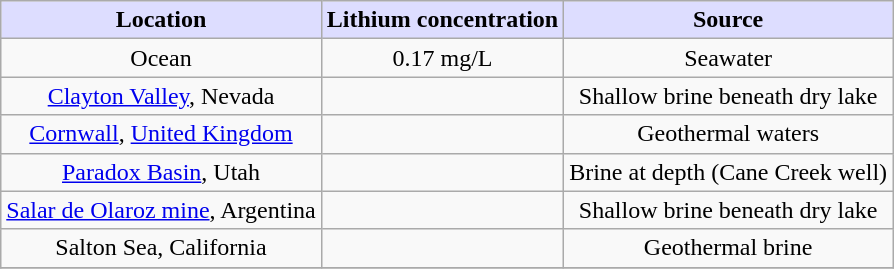<table class="wikitable sortable sortable">
<tr>
<th style="background:#DDDDFF;">Location</th>
<th style="background:#DDDDFF;">Lithium concentration</th>
<th style="background:#DDDDFF;">Source</th>
</tr>
<tr>
<td align=center>Ocean</td>
<td align=center>0.17 mg/L</td>
<td align=center>Seawater</td>
</tr>
<tr>
<td align=center><a href='#'>Clayton Valley</a>, Nevada</td>
<td align=center></td>
<td align=center>Shallow brine beneath dry lake</td>
</tr>
<tr>
<td align=center><a href='#'>Cornwall</a>, <a href='#'>United Kingdom</a></td>
<td align=center></td>
<td align=center>Geothermal waters</td>
</tr>
<tr>
<td align=center><a href='#'>Paradox Basin</a>, Utah</td>
<td align=center></td>
<td align=center>Brine at depth (Cane Creek well)</td>
</tr>
<tr>
<td align=center><a href='#'>Salar de Olaroz mine</a>, Argentina</td>
<td align=center></td>
<td align=center>Shallow brine beneath dry lake</td>
</tr>
<tr>
<td align=center>Salton Sea, California</td>
<td align=center></td>
<td align=center>Geothermal brine</td>
</tr>
<tr>
</tr>
</table>
